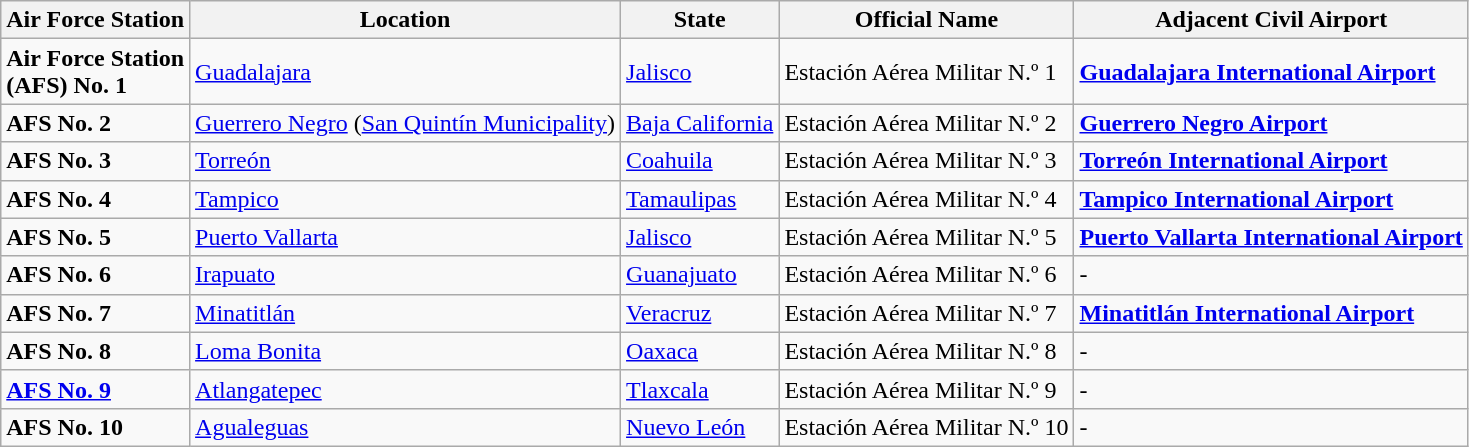<table class="wikitable sortable" align="center">
<tr>
<th>Air Force Station</th>
<th>Location</th>
<th>State</th>
<th><strong>Official Name</strong></th>
<th>Adjacent Civil Airport</th>
</tr>
<tr>
<td><strong>Air Force Station</strong><br><strong>(AFS) No. 1</strong></td>
<td><a href='#'>Guadalajara</a></td>
<td><a href='#'>Jalisco</a></td>
<td>Estación Aérea Militar N.º 1</td>
<td><strong><a href='#'>Guadalajara International Airport</a></strong></td>
</tr>
<tr>
<td><strong>AFS No. 2</strong></td>
<td><a href='#'>Guerrero Negro</a> (<a href='#'>San Quintín Municipality</a>)</td>
<td><a href='#'>Baja California</a></td>
<td>Estación Aérea Militar N.º 2</td>
<td><strong><a href='#'>Guerrero Negro Airport</a></strong></td>
</tr>
<tr>
<td><strong>AFS No. 3</strong></td>
<td><a href='#'>Torreón</a></td>
<td><a href='#'>Coahuila</a></td>
<td>Estación Aérea Militar N.º 3</td>
<td><a href='#'><strong>Torreón International Airport</strong></a></td>
</tr>
<tr>
<td><strong>AFS No. 4</strong></td>
<td><a href='#'>Tampico</a></td>
<td><a href='#'>Tamaulipas</a></td>
<td>Estación Aérea Militar N.º 4</td>
<td><a href='#'><strong>Tampico International Airport</strong></a></td>
</tr>
<tr>
<td><strong>AFS No. 5</strong></td>
<td><a href='#'>Puerto Vallarta</a></td>
<td><a href='#'>Jalisco</a></td>
<td>Estación Aérea Militar N.º 5</td>
<td><a href='#'><strong>Puerto Vallarta International Airport</strong></a></td>
</tr>
<tr>
<td><strong>AFS No. 6</strong></td>
<td><a href='#'>Irapuato</a></td>
<td><a href='#'>Guanajuato</a></td>
<td>Estación Aérea Militar N.º 6</td>
<td>-</td>
</tr>
<tr>
<td><strong>AFS No. 7</strong></td>
<td><a href='#'>Minatitlán</a></td>
<td><a href='#'>Veracruz</a></td>
<td>Estación Aérea Militar N.º 7</td>
<td><strong><a href='#'>Minatitlán International Airport</a></strong></td>
</tr>
<tr>
<td><strong>AFS No. 8</strong></td>
<td><a href='#'>Loma Bonita</a></td>
<td><a href='#'>Oaxaca</a></td>
<td>Estación Aérea Militar N.º 8</td>
<td>-</td>
</tr>
<tr>
<td><strong><a href='#'>AFS No. 9</a></strong></td>
<td><a href='#'>Atlangatepec</a></td>
<td><a href='#'>Tlaxcala</a></td>
<td>Estación Aérea Militar N.º 9</td>
<td>-</td>
</tr>
<tr>
<td><strong>AFS No. 10</strong></td>
<td><a href='#'>Agualeguas</a></td>
<td><a href='#'>Nuevo León</a></td>
<td>Estación Aérea Militar N.º 10</td>
<td>-</td>
</tr>
</table>
